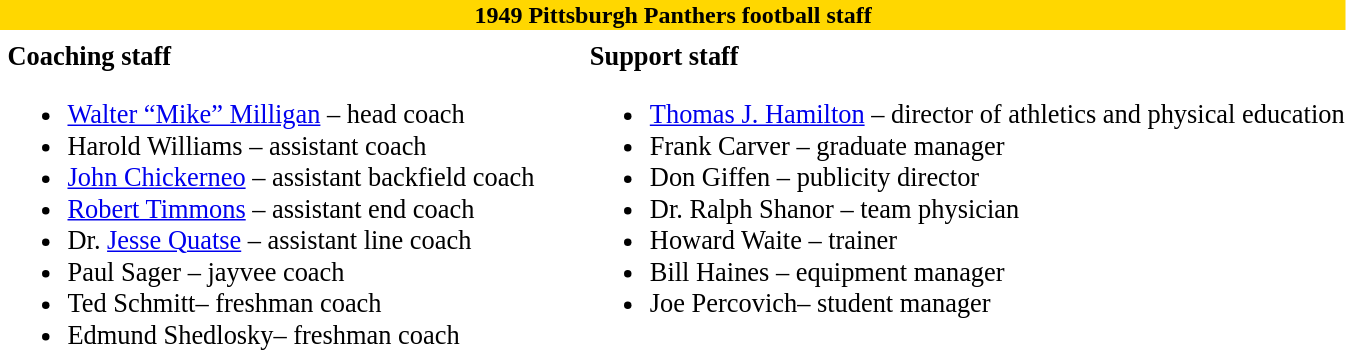<table class="toccolours" style="text-align: left;">
<tr>
<th colspan="10" style="background:gold; color:dark blue; text-align: center;"><strong>1949 Pittsburgh Panthers football staff</strong></th>
</tr>
<tr>
<td colspan="10" align="right"></td>
</tr>
<tr>
<td valign="top"></td>
<td style="font-size: 110%;" valign="top"><strong>Coaching staff</strong><br><ul><li><a href='#'>Walter “Mike” Milligan</a> – head coach</li><li>Harold Williams – assistant coach</li><li><a href='#'>John Chickerneo</a> – assistant backfield coach</li><li><a href='#'>Robert Timmons</a> – assistant end coach</li><li>Dr. <a href='#'>Jesse Quatse</a> – assistant line coach</li><li>Paul Sager  – jayvee coach</li><li>Ted Schmitt– freshman coach</li><li>Edmund Shedlosky– freshman coach</li></ul></td>
<td width="25"> </td>
<td valign="top"></td>
<td style="font-size: 110%;" valign="top"><strong>Support staff</strong><br><ul><li><a href='#'>Thomas J. Hamilton</a> – director of athletics and physical education</li><li>Frank Carver – graduate manager</li><li>Don Giffen – publicity director</li><li>Dr. Ralph Shanor – team physician</li><li>Howard Waite – trainer</li><li>Bill Haines – equipment manager</li><li>Joe Percovich– student manager</li></ul></td>
</tr>
</table>
